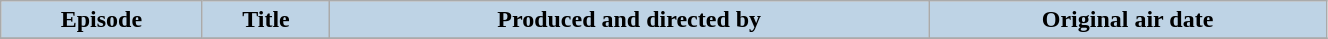<table class="wikitable plainrowheaders" style="background: ; width:70%;">
<tr>
<th style="background: #BED3E5; color: #000000;">Episode</th>
<th style="background: #BED3E5; color: #000000;">Title</th>
<th style="background: #BED3E5; color: #000000;">Produced and directed by</th>
<th style="background: #BED3E5; color: #000000;">Original air date</th>
</tr>
<tr>
</tr>
</table>
